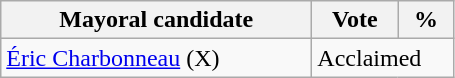<table class="wikitable">
<tr>
<th bgcolor="#DDDDFF" width="200px">Mayoral candidate</th>
<th bgcolor="#DDDDFF" width="50px">Vote</th>
<th bgcolor="#DDDDFF"  width="30px">%</th>
</tr>
<tr>
<td><a href='#'>Éric Charbonneau</a> (X)</td>
<td colspan="2">Acclaimed</td>
</tr>
</table>
